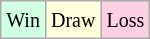<table class="wikitable">
<tr>
<td style="background-color: #d0ffe3;"><small>Win</small></td>
<td style="background-color: #ffffdd;"><small>Draw</small></td>
<td style="background-color: #ffd0e3;"><small>Loss</small></td>
</tr>
</table>
